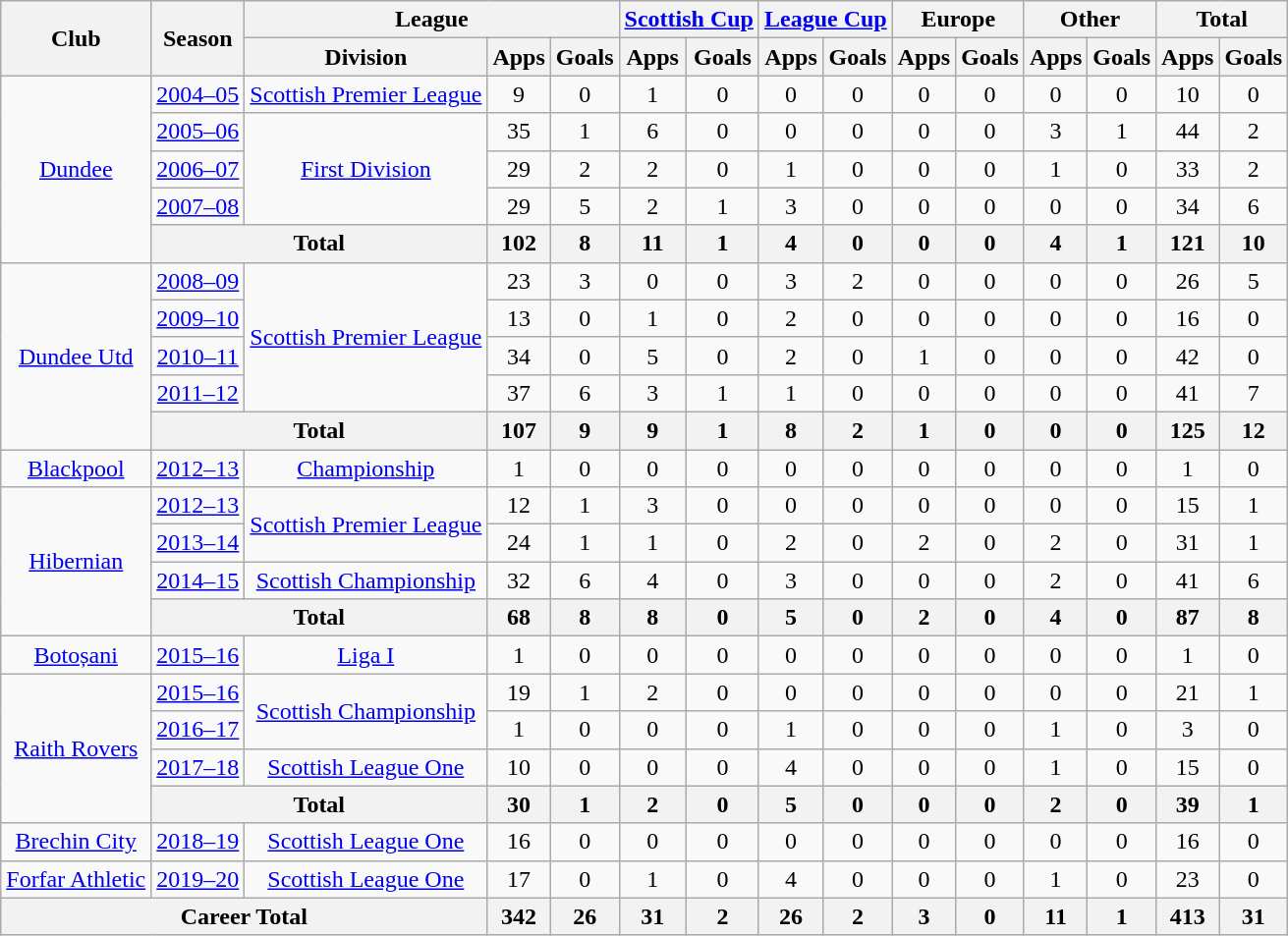<table class="wikitable" style="text-align:center">
<tr>
<th rowspan="2">Club</th>
<th rowspan="2">Season</th>
<th colspan="3">League</th>
<th colspan="2"><a href='#'>Scottish Cup</a></th>
<th colspan="2"><a href='#'>League Cup</a></th>
<th colspan="2">Europe</th>
<th colspan="2">Other</th>
<th colspan="2">Total</th>
</tr>
<tr>
<th>Division</th>
<th>Apps</th>
<th>Goals</th>
<th>Apps</th>
<th>Goals</th>
<th>Apps</th>
<th>Goals</th>
<th>Apps</th>
<th>Goals</th>
<th>Apps</th>
<th>Goals</th>
<th>Apps</th>
<th>Goals</th>
</tr>
<tr>
<td rowspan="5"><a href='#'>Dundee</a></td>
<td><a href='#'>2004–05</a></td>
<td><a href='#'>Scottish Premier League</a></td>
<td>9</td>
<td>0</td>
<td>1</td>
<td>0</td>
<td>0</td>
<td>0</td>
<td>0</td>
<td>0</td>
<td>0</td>
<td>0</td>
<td>10</td>
<td>0</td>
</tr>
<tr>
<td><a href='#'>2005–06</a></td>
<td rowspan="3"><a href='#'>First Division</a></td>
<td>35</td>
<td>1</td>
<td>6</td>
<td>0</td>
<td>0</td>
<td>0</td>
<td>0</td>
<td>0</td>
<td>3</td>
<td>1</td>
<td>44</td>
<td>2</td>
</tr>
<tr>
<td><a href='#'>2006–07</a></td>
<td>29</td>
<td>2</td>
<td>2</td>
<td>0</td>
<td>1</td>
<td>0</td>
<td>0</td>
<td>0</td>
<td>1</td>
<td>0</td>
<td>33</td>
<td>2</td>
</tr>
<tr>
<td><a href='#'>2007–08</a></td>
<td>29</td>
<td>5</td>
<td>2</td>
<td>1</td>
<td>3</td>
<td>0</td>
<td>0</td>
<td>0</td>
<td>0</td>
<td>0</td>
<td>34</td>
<td>6</td>
</tr>
<tr>
<th colspan="2">Total</th>
<th>102</th>
<th>8</th>
<th>11</th>
<th>1</th>
<th>4</th>
<th>0</th>
<th>0</th>
<th>0</th>
<th>4</th>
<th>1</th>
<th>121</th>
<th>10</th>
</tr>
<tr>
<td rowspan="5"><a href='#'>Dundee Utd</a></td>
<td><a href='#'>2008–09</a></td>
<td rowspan="4"><a href='#'>Scottish Premier League</a></td>
<td>23</td>
<td>3</td>
<td>0</td>
<td>0</td>
<td>3</td>
<td>2</td>
<td>0</td>
<td>0</td>
<td>0</td>
<td>0</td>
<td>26</td>
<td>5</td>
</tr>
<tr>
<td><a href='#'>2009–10</a></td>
<td>13</td>
<td>0</td>
<td>1</td>
<td>0</td>
<td>2</td>
<td>0</td>
<td>0</td>
<td>0</td>
<td>0</td>
<td>0</td>
<td>16</td>
<td>0</td>
</tr>
<tr>
<td><a href='#'>2010–11</a></td>
<td>34</td>
<td>0</td>
<td>5</td>
<td>0</td>
<td>2</td>
<td>0</td>
<td>1</td>
<td>0</td>
<td>0</td>
<td>0</td>
<td>42</td>
<td>0</td>
</tr>
<tr>
<td><a href='#'>2011–12</a></td>
<td>37</td>
<td>6</td>
<td>3</td>
<td>1</td>
<td>1</td>
<td>0</td>
<td>0</td>
<td>0</td>
<td>0</td>
<td>0</td>
<td>41</td>
<td>7</td>
</tr>
<tr>
<th colspan="2">Total</th>
<th>107</th>
<th>9</th>
<th>9</th>
<th>1</th>
<th>8</th>
<th>2</th>
<th>1</th>
<th>0</th>
<th>0</th>
<th>0</th>
<th>125</th>
<th>12</th>
</tr>
<tr>
<td><a href='#'>Blackpool</a></td>
<td><a href='#'>2012–13</a></td>
<td><a href='#'>Championship</a></td>
<td>1</td>
<td>0</td>
<td>0</td>
<td>0</td>
<td>0</td>
<td>0</td>
<td>0</td>
<td>0</td>
<td>0</td>
<td>0</td>
<td>1</td>
<td>0</td>
</tr>
<tr>
<td rowspan=4><a href='#'>Hibernian</a></td>
<td><a href='#'>2012–13</a></td>
<td rowspan="2"><a href='#'>Scottish Premier League</a></td>
<td>12</td>
<td>1</td>
<td>3</td>
<td>0</td>
<td>0</td>
<td>0</td>
<td>0</td>
<td>0</td>
<td>0</td>
<td>0</td>
<td>15</td>
<td>1</td>
</tr>
<tr>
<td><a href='#'>2013–14</a></td>
<td>24</td>
<td>1</td>
<td>1</td>
<td>0</td>
<td>2</td>
<td>0</td>
<td>2</td>
<td>0</td>
<td>2</td>
<td>0</td>
<td>31</td>
<td>1</td>
</tr>
<tr>
<td><a href='#'>2014–15</a></td>
<td><a href='#'>Scottish Championship</a></td>
<td>32</td>
<td>6</td>
<td>4</td>
<td>0</td>
<td>3</td>
<td>0</td>
<td>0</td>
<td>0</td>
<td>2</td>
<td>0</td>
<td>41</td>
<td>6</td>
</tr>
<tr>
<th colspan="2">Total</th>
<th>68</th>
<th>8</th>
<th>8</th>
<th>0</th>
<th>5</th>
<th>0</th>
<th>2</th>
<th>0</th>
<th>4</th>
<th>0</th>
<th>87</th>
<th>8</th>
</tr>
<tr>
<td><a href='#'>Botoșani</a></td>
<td><a href='#'>2015–16</a></td>
<td><a href='#'>Liga I</a></td>
<td>1</td>
<td>0</td>
<td>0</td>
<td>0</td>
<td>0</td>
<td>0</td>
<td>0</td>
<td>0</td>
<td>0</td>
<td>0</td>
<td>1</td>
<td>0</td>
</tr>
<tr>
<td rowspan="4"><a href='#'>Raith Rovers</a></td>
<td><a href='#'>2015–16</a></td>
<td rowspan="2"><a href='#'>Scottish Championship</a></td>
<td>19</td>
<td>1</td>
<td>2</td>
<td>0</td>
<td>0</td>
<td>0</td>
<td>0</td>
<td>0</td>
<td>0</td>
<td>0</td>
<td>21</td>
<td>1</td>
</tr>
<tr>
<td><a href='#'>2016–17</a></td>
<td>1</td>
<td>0</td>
<td>0</td>
<td>0</td>
<td>1</td>
<td>0</td>
<td>0</td>
<td>0</td>
<td>1</td>
<td>0</td>
<td>3</td>
<td>0</td>
</tr>
<tr>
<td><a href='#'>2017–18</a></td>
<td><a href='#'>Scottish League One</a></td>
<td>10</td>
<td>0</td>
<td>0</td>
<td>0</td>
<td>4</td>
<td>0</td>
<td>0</td>
<td>0</td>
<td>1</td>
<td>0</td>
<td>15</td>
<td>0</td>
</tr>
<tr>
<th colspan="2">Total</th>
<th>30</th>
<th>1</th>
<th>2</th>
<th>0</th>
<th>5</th>
<th>0</th>
<th>0</th>
<th>0</th>
<th>2</th>
<th>0</th>
<th>39</th>
<th>1</th>
</tr>
<tr>
<td><a href='#'>Brechin City</a></td>
<td><a href='#'>2018–19</a></td>
<td><a href='#'>Scottish League One</a></td>
<td>16</td>
<td>0</td>
<td>0</td>
<td>0</td>
<td>0</td>
<td>0</td>
<td>0</td>
<td>0</td>
<td>0</td>
<td>0</td>
<td>16</td>
<td>0</td>
</tr>
<tr>
<td><a href='#'>Forfar Athletic</a></td>
<td><a href='#'>2019–20</a></td>
<td><a href='#'>Scottish League One</a></td>
<td>17</td>
<td>0</td>
<td>1</td>
<td>0</td>
<td>4</td>
<td>0</td>
<td>0</td>
<td>0</td>
<td>1</td>
<td>0</td>
<td>23</td>
<td>0</td>
</tr>
<tr>
<th colspan="3">Career Total</th>
<th>342</th>
<th>26</th>
<th>31</th>
<th>2</th>
<th>26</th>
<th>2</th>
<th>3</th>
<th>0</th>
<th>11</th>
<th>1</th>
<th>413</th>
<th>31</th>
</tr>
</table>
